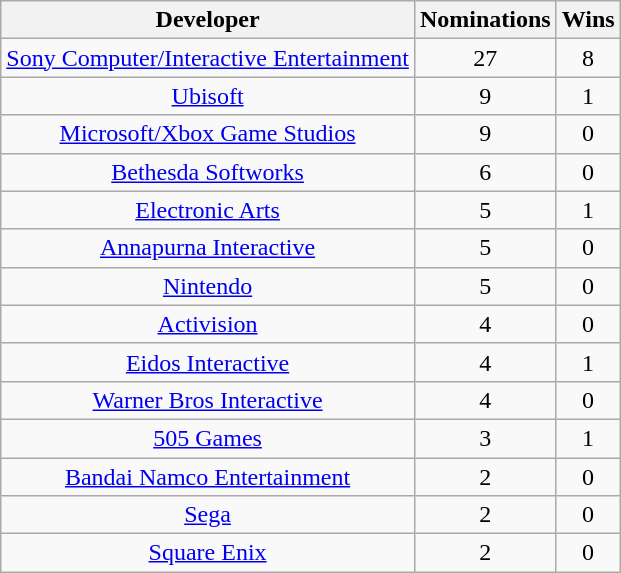<table class="wikitable sortable plainrowheaders" style="text-align:center">
<tr>
<th scope="col">Developer</th>
<th scope="col">Nominations</th>
<th scope="col">Wins</th>
</tr>
<tr>
<td><a href='#'>Sony Computer/Interactive Entertainment</a></td>
<td>27</td>
<td>8</td>
</tr>
<tr>
<td><a href='#'>Ubisoft</a></td>
<td>9</td>
<td>1</td>
</tr>
<tr>
<td><a href='#'>Microsoft/Xbox Game Studios</a></td>
<td>9</td>
<td>0</td>
</tr>
<tr>
<td><a href='#'>Bethesda Softworks</a></td>
<td>6</td>
<td>0</td>
</tr>
<tr>
<td><a href='#'>Electronic Arts</a></td>
<td>5</td>
<td>1</td>
</tr>
<tr>
<td><a href='#'>Annapurna Interactive</a></td>
<td>5</td>
<td>0</td>
</tr>
<tr>
<td><a href='#'>Nintendo</a></td>
<td>5</td>
<td>0</td>
</tr>
<tr>
<td><a href='#'>Activision</a></td>
<td>4</td>
<td>0</td>
</tr>
<tr>
<td><a href='#'>Eidos Interactive</a></td>
<td>4</td>
<td>1</td>
</tr>
<tr>
<td><a href='#'>Warner Bros Interactive</a></td>
<td>4</td>
<td>0</td>
</tr>
<tr>
<td><a href='#'>505 Games</a></td>
<td>3</td>
<td>1</td>
</tr>
<tr>
<td><a href='#'>Bandai Namco Entertainment</a></td>
<td>2</td>
<td>0</td>
</tr>
<tr>
<td><a href='#'>Sega</a></td>
<td>2</td>
<td>0</td>
</tr>
<tr>
<td><a href='#'>Square Enix</a></td>
<td>2</td>
<td>0</td>
</tr>
</table>
